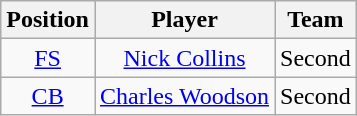<table class="wikitable">
<tr>
<th>Position</th>
<th>Player</th>
<th>Team</th>
</tr>
<tr style="background:#ffddoo; text-align:center;">
<td><a href='#'>FS</a></td>
<td><a href='#'>Nick Collins</a></td>
<td>Second</td>
</tr>
<tr style="background:#ffddoo; text-align:center;">
<td><a href='#'>CB</a></td>
<td><a href='#'>Charles Woodson</a></td>
<td>Second</td>
</tr>
</table>
